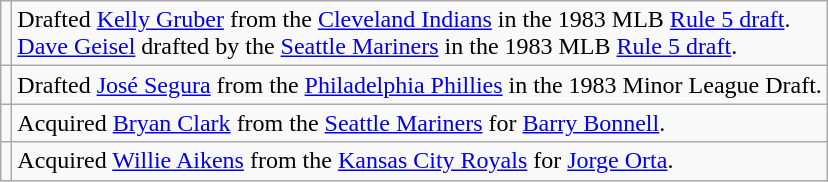<table class="wikitable">
<tr>
<td></td>
<td>Drafted <a href='#'>Kelly Gruber</a> from the <a href='#'>Cleveland Indians</a> in the 1983 MLB <a href='#'>Rule 5 draft</a>. <br><a href='#'>Dave Geisel</a> drafted by the <a href='#'>Seattle Mariners</a> in the 1983 MLB <a href='#'>Rule 5 draft</a>.</td>
</tr>
<tr>
<td></td>
<td>Drafted <a href='#'>José Segura</a> from the <a href='#'>Philadelphia Phillies</a> in the 1983 Minor League Draft.</td>
</tr>
<tr>
<td></td>
<td>Acquired <a href='#'>Bryan Clark</a> from the <a href='#'>Seattle Mariners</a> for <a href='#'>Barry Bonnell</a>.</td>
</tr>
<tr>
<td></td>
<td>Acquired <a href='#'>Willie Aikens</a> from the <a href='#'>Kansas City Royals</a> for <a href='#'>Jorge Orta</a>.</td>
</tr>
</table>
